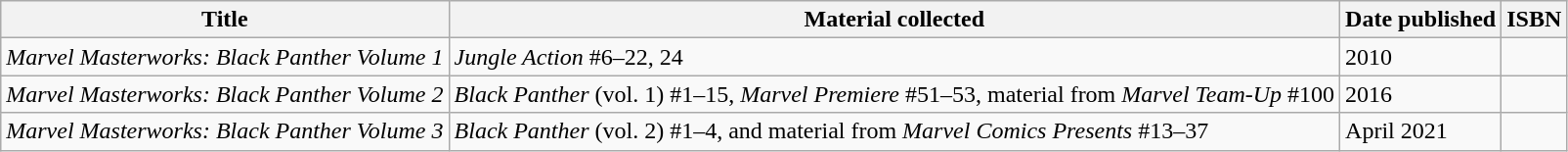<table class="wikitable sortable">
<tr>
<th>Title</th>
<th>Material collected</th>
<th>Date published</th>
<th>ISBN</th>
</tr>
<tr>
<td><em>Marvel Masterworks: Black Panther Volume 1</em></td>
<td><em>Jungle Action</em> #6–22, 24</td>
<td>2010</td>
<td></td>
</tr>
<tr>
<td><em>Marvel Masterworks: Black Panther Volume 2</em></td>
<td><em>Black Panther</em> (vol. 1) #1–15, <em>Marvel Premiere</em> #51–53, material from <em>Marvel Team-Up</em> #100</td>
<td>2016</td>
<td></td>
</tr>
<tr>
<td><em>Marvel Masterworks: Black Panther Volume 3</em></td>
<td><em>Black Panther</em> (vol. 2) #1–4, and material from <em>Marvel Comics Presents</em> #13–37</td>
<td>April 2021</td>
<td></td>
</tr>
</table>
